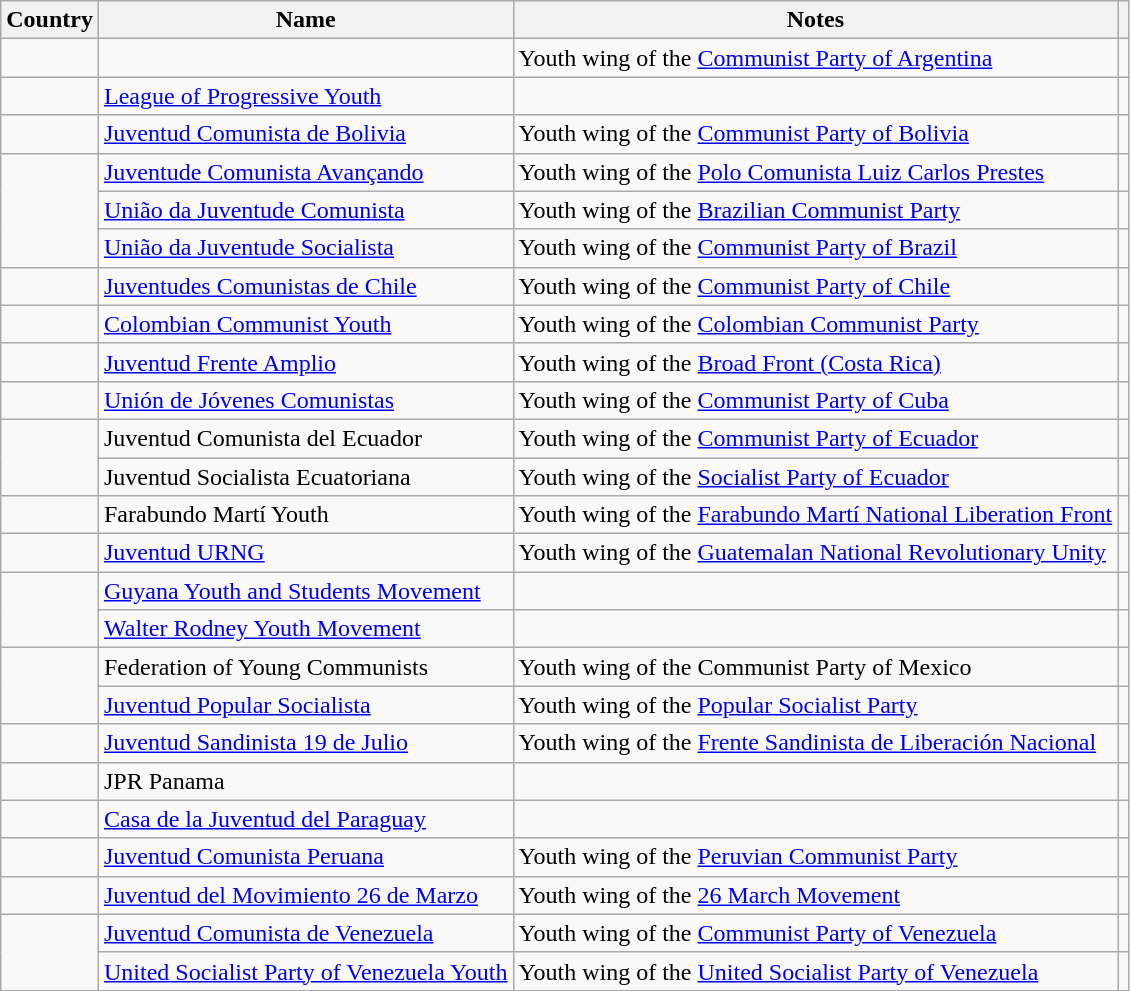<table class="wikitable">
<tr>
<th>Country</th>
<th>Name</th>
<th>Notes</th>
<th></th>
</tr>
<tr>
<td></td>
<td></td>
<td>Youth wing of the <a href='#'>Communist Party of Argentina</a></td>
<td></td>
</tr>
<tr>
<td></td>
<td><a href='#'>League of Progressive Youth</a></td>
<td></td>
<td></td>
</tr>
<tr>
<td></td>
<td><a href='#'>Juventud Comunista de Bolivia</a></td>
<td>Youth wing of the <a href='#'>Communist Party of Bolivia</a></td>
<td></td>
</tr>
<tr>
<td rowspan="3"></td>
<td><a href='#'>Juventude Comunista Avançando</a></td>
<td>Youth wing of the <a href='#'>Polo Comunista Luiz Carlos Prestes</a></td>
<td></td>
</tr>
<tr>
<td><a href='#'>União da Juventude Comunista</a></td>
<td>Youth wing of the <a href='#'>Brazilian Communist Party</a></td>
<td></td>
</tr>
<tr>
<td><a href='#'>União da Juventude Socialista</a></td>
<td>Youth wing of the <a href='#'>Communist Party of Brazil</a></td>
<td></td>
</tr>
<tr>
<td></td>
<td><a href='#'>Juventudes Comunistas de Chile</a></td>
<td>Youth wing of the <a href='#'>Communist Party of Chile</a></td>
<td></td>
</tr>
<tr>
<td></td>
<td><a href='#'>Colombian Communist Youth</a></td>
<td>Youth wing of the <a href='#'>Colombian Communist Party</a></td>
<td></td>
</tr>
<tr>
<td></td>
<td><a href='#'>Juventud Frente Amplio</a></td>
<td>Youth wing of the <a href='#'>Broad Front (Costa Rica)</a></td>
<td></td>
</tr>
<tr>
<td></td>
<td><a href='#'>Unión de Jóvenes Comunistas</a></td>
<td>Youth wing of the <a href='#'>Communist Party of Cuba</a></td>
<td></td>
</tr>
<tr>
<td rowspan="2"></td>
<td>Juventud Comunista del Ecuador</td>
<td>Youth wing of the <a href='#'>Communist Party of Ecuador</a></td>
<td></td>
</tr>
<tr>
<td>Juventud Socialista Ecuatoriana</td>
<td>Youth wing of the <a href='#'>Socialist Party of Ecuador</a></td>
<td></td>
</tr>
<tr>
<td></td>
<td>Farabundo Martí Youth</td>
<td>Youth wing of the <a href='#'>Farabundo Martí National Liberation Front</a></td>
<td></td>
</tr>
<tr>
<td></td>
<td><a href='#'>Juventud URNG</a></td>
<td>Youth wing of the <a href='#'>Guatemalan National Revolutionary Unity</a></td>
<td></td>
</tr>
<tr>
<td rowspan=2></td>
<td><a href='#'>Guyana Youth and Students Movement</a></td>
<td></td>
<td></td>
</tr>
<tr>
<td><a href='#'>Walter Rodney Youth Movement</a></td>
<td></td>
<td></td>
</tr>
<tr>
<td rowspan="2"></td>
<td>Federation of Young Communists</td>
<td>Youth wing of the Communist Party of Mexico</td>
<td></td>
</tr>
<tr>
<td><a href='#'>Juventud Popular Socialista</a></td>
<td>Youth wing of the <a href='#'>Popular Socialist Party</a></td>
<td></td>
</tr>
<tr>
<td></td>
<td><a href='#'>Juventud Sandinista 19 de Julio</a></td>
<td>Youth wing of the <a href='#'>Frente Sandinista de Liberación Nacional</a></td>
<td></td>
</tr>
<tr>
<td></td>
<td>JPR Panama</td>
<td></td>
<td></td>
</tr>
<tr>
<td></td>
<td><a href='#'>Casa de la Juventud del Paraguay</a></td>
<td></td>
<td></td>
</tr>
<tr>
<td></td>
<td><a href='#'>Juventud Comunista Peruana</a></td>
<td>Youth wing of the <a href='#'>Peruvian Communist Party</a></td>
<td></td>
</tr>
<tr>
<td></td>
<td><a href='#'>Juventud del Movimiento 26 de Marzo</a></td>
<td>Youth wing of the <a href='#'>26 March Movement</a></td>
<td></td>
</tr>
<tr>
<td rowspan=2></td>
<td><a href='#'>Juventud Comunista de Venezuela</a></td>
<td>Youth wing of the <a href='#'>Communist Party of Venezuela</a></td>
<td></td>
</tr>
<tr>
<td><a href='#'>United Socialist Party of Venezuela Youth</a></td>
<td>Youth wing of the <a href='#'>United Socialist Party of Venezuela</a></td>
<td></td>
</tr>
</table>
